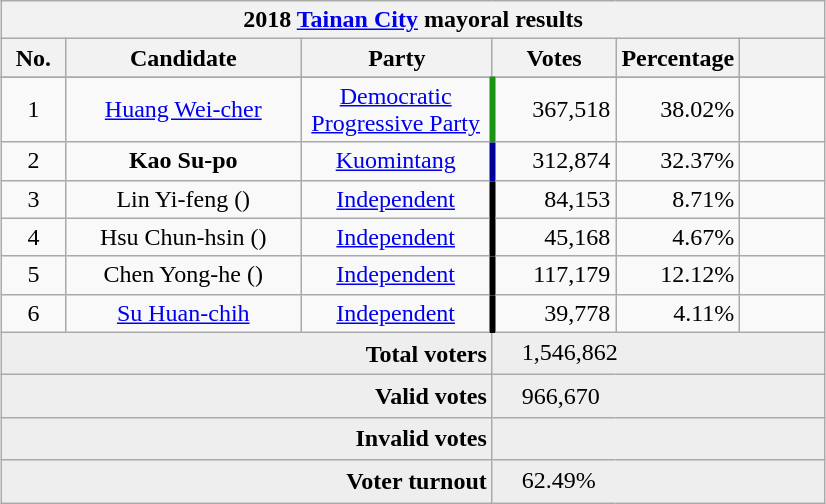<table class="wikitable collapsible" style="margin:1em auto; text-align:center">
<tr>
<th colspan="6">2018 <a href='#'>Tainan City</a> mayoral results</th>
</tr>
<tr>
<th width=35>No.</th>
<th width=150>Candidate</th>
<th width=120>Party</th>
<th width=75>Votes</th>
<th width=75>Percentage</th>
<th width=49></th>
</tr>
<tr>
</tr>
<tr>
<td>1</td>
<td><a href='#'>Huang Wei-cher</a></td>
<td><a href='#'>Democratic Progressive Party</a></td>
<td style="border-left:4px solid #1B9413;" align="right">367,518</td>
<td align="right">38.02%</td>
<td align="center"></td>
</tr>
<tr>
<td>2</td>
<td><strong>Kao Su-po</strong></td>
<td><a href='#'>Kuomintang</a></td>
<td style="border-left:4px solid #000099;" align="right">312,874</td>
<td align="right">32.37%</td>
<td align="center"></td>
</tr>
<tr>
<td>3</td>
<td>Lin Yi-feng ()</td>
<td><a href='#'>Independent</a></td>
<td style="border-left:4px solid #000000;" align="right">84,153</td>
<td align="right">8.71%</td>
<td align="center"></td>
</tr>
<tr>
<td>4</td>
<td>Hsu Chun-hsin ()</td>
<td><a href='#'>Independent</a></td>
<td style="border-left:4px solid #000000;" align="right">45,168</td>
<td align="right">4.67%</td>
<td align="center"></td>
</tr>
<tr>
<td>5</td>
<td>Chen Yong-he ()</td>
<td><a href='#'>Independent</a></td>
<td style="border-left:4px solid #000000;" align="right">117,179</td>
<td align="right">12.12%</td>
<td align="center"></td>
</tr>
<tr>
<td>6</td>
<td><a href='#'>Su Huan-chih</a></td>
<td><a href='#'>Independent</a></td>
<td style="border-left:4px solid #000000;" align="right">39,778</td>
<td align="right">4.11%</td>
<td align="center"></td>
</tr>
<tr bgcolor=EEEEEE>
<td colspan="3" align="right"><strong>Total voters</strong></td>
<td colspan="3" align="left">　1,546,862</td>
</tr>
<tr bgcolor=EEEEEE>
<td colspan="3" align="right"><strong>Valid votes</strong></td>
<td colspan="3" align="left">　966,670</td>
</tr>
<tr bgcolor=EEEEEE>
<td colspan="3" align="right"><strong>Invalid votes</strong></td>
<td colspan="3" align="left">　</td>
</tr>
<tr bgcolor=EEEEEE>
<td colspan="3" align="right"><strong>Voter turnout</strong></td>
<td colspan="3" align="left">　62.49%</td>
</tr>
</table>
